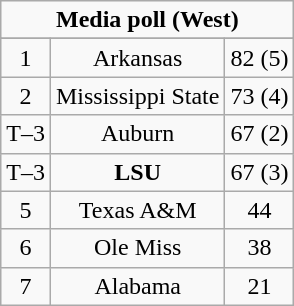<table class="wikitable">
<tr align="center">
<td align="center" Colspan="3"><strong>Media poll (West)</strong></td>
</tr>
<tr align="center">
</tr>
<tr align="center">
<td>1</td>
<td>Arkansas</td>
<td>82 (5)</td>
</tr>
<tr align="center">
<td>2</td>
<td>Mississippi State</td>
<td>73 (4)</td>
</tr>
<tr align="center">
<td>T–3</td>
<td>Auburn</td>
<td>67 (2)</td>
</tr>
<tr align="center">
<td>T–3</td>
<td><strong>LSU</strong></td>
<td>67 (3)</td>
</tr>
<tr align="center">
<td>5</td>
<td>Texas A&M</td>
<td>44</td>
</tr>
<tr align="center">
<td>6</td>
<td>Ole Miss</td>
<td>38</td>
</tr>
<tr align="center">
<td>7</td>
<td>Alabama</td>
<td>21</td>
</tr>
</table>
